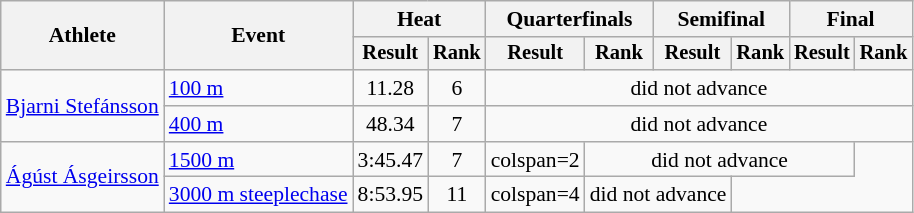<table class="wikitable" style="font-size:90%">
<tr>
<th rowspan="2">Athlete</th>
<th rowspan="2">Event</th>
<th colspan="2">Heat</th>
<th colspan="2">Quarterfinals</th>
<th colspan="2">Semifinal</th>
<th colspan="2">Final</th>
</tr>
<tr style="font-size:95%">
<th>Result</th>
<th>Rank</th>
<th>Result</th>
<th>Rank</th>
<th>Result</th>
<th>Rank</th>
<th>Result</th>
<th>Rank</th>
</tr>
<tr align=center>
<td align=left rowspan=2><a href='#'>Bjarni Stefánsson</a></td>
<td align=left><a href='#'>100 m</a></td>
<td>11.28</td>
<td>6</td>
<td colspan=6>did not advance</td>
</tr>
<tr align=center>
<td align=left><a href='#'>400 m</a></td>
<td>48.34</td>
<td>7</td>
<td colspan=6>did not advance</td>
</tr>
<tr align=center>
<td align=left rowspan=2><a href='#'>Ágúst Ásgeirsson</a></td>
<td align=left><a href='#'>1500 m</a></td>
<td>3:45.47</td>
<td>7</td>
<td>colspan=2 </td>
<td colspan=4>did not advance</td>
</tr>
<tr align=center>
<td align=left><a href='#'>3000 m steeplechase</a></td>
<td>8:53.95</td>
<td>11</td>
<td>colspan=4 </td>
<td colspan=2>did not advance</td>
</tr>
</table>
